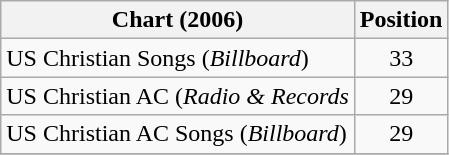<table class="wikitable sortable">
<tr>
<th align="left">Chart (2006)</th>
<th align="center">Position</th>
</tr>
<tr>
<td align="left">US Christian Songs (<em>Billboard</em>)</td>
<td align="center">33</td>
</tr>
<tr>
<td align="left">US Christian AC (<em>Radio & Records</em></td>
<td align="center">29</td>
</tr>
<tr>
<td align="left">US Christian AC Songs  (<em>Billboard</em>)</td>
<td align="center">29</td>
</tr>
<tr>
</tr>
</table>
